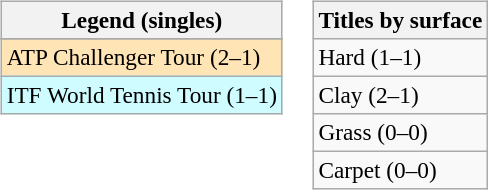<table>
<tr valign=top>
<td><br><table class=wikitable style=font-size:97%>
<tr>
<th>Legend (singles)</th>
</tr>
<tr bgcolor=e5d1cb>
</tr>
<tr bgcolor=moccasin>
<td>ATP Challenger Tour (2–1)</td>
</tr>
<tr bgcolor=cffcff>
<td>ITF World Tennis Tour (1–1)</td>
</tr>
</table>
</td>
<td><br><table class=wikitable style=font-size:97%>
<tr>
<th>Titles by surface</th>
</tr>
<tr>
<td>Hard (1–1)</td>
</tr>
<tr>
<td>Clay (2–1)</td>
</tr>
<tr>
<td>Grass (0–0)</td>
</tr>
<tr>
<td>Carpet (0–0)</td>
</tr>
</table>
</td>
</tr>
</table>
